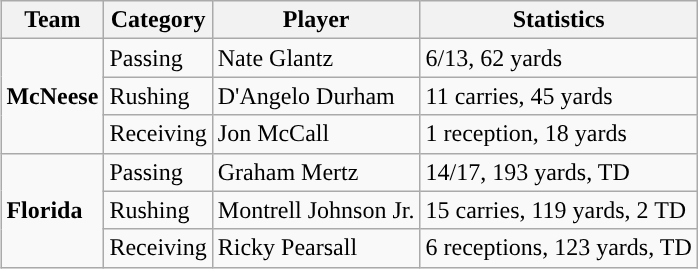<table class="wikitable" style="float: right;">
<tr>
<th>Team</th>
<th>Category</th>
<th>Player</th>
<th>Statistics</th>
</tr>
<tr>
<td rowspan=3><strong>McNeese</strong></td>
<td>Passing</td>
<td>Nate Glantz</td>
<td>6/13, 62 yards</td>
</tr>
<tr>
<td>Rushing</td>
<td>D'Angelo Durham</td>
<td>11 carries, 45 yards</td>
</tr>
<tr>
<td>Receiving</td>
<td>Jon McCall</td>
<td>1 reception, 18 yards</td>
</tr>
<tr>
<td rowspan=3><strong>Florida</strong></td>
<td>Passing</td>
<td>Graham Mertz</td>
<td>14/17, 193 yards, TD</td>
</tr>
<tr>
<td>Rushing</td>
<td>Montrell Johnson Jr.</td>
<td>15 carries, 119 yards, 2 TD</td>
</tr>
<tr>
<td>Receiving</td>
<td>Ricky Pearsall</td>
<td>6 receptions, 123 yards, TD</td>
</tr>
</table>
